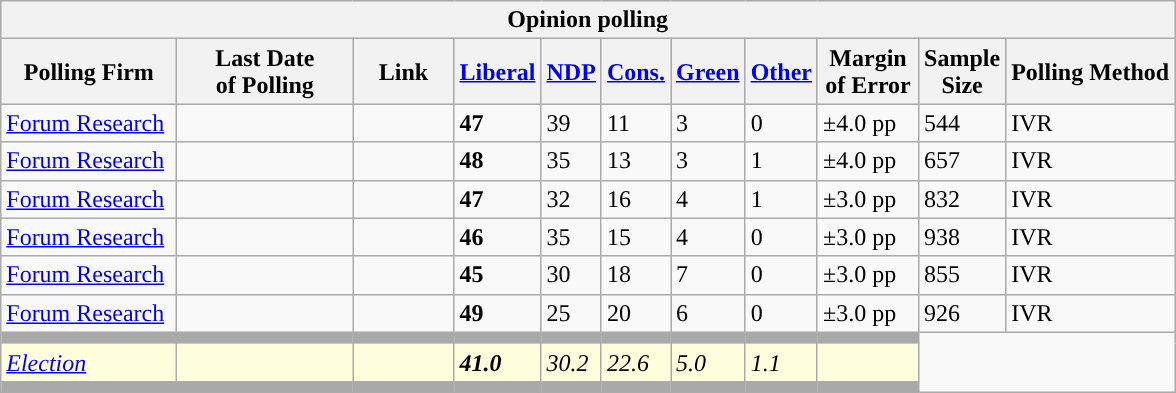<table class="wikitable collapsible sortable collapsed">
<tr style="background:#e9e9e9;">
<th style="width:640px,;" colspan="11">Opinion polling</th>
</tr>
<tr style="background:#e9e9e9;">
<th style="width:110px">Polling Firm</th>
<th style="width:110px">Last Date<br>of Polling</th>
<th style="width:60px" class="unsortable">Link</th>
<th style="background-color:"><a href='#'>Liberal</a></th>
<th style="background-color:"><a href='#'>NDP</a></th>
<th style="background-color:"><a href='#'>Cons.</a></th>
<th style="background-color:"><a href='#'>Green</a></th>
<th style="background-color:"><a href='#'>Other</a></th>
<th style="width:60px;" class=unsortable>Margin<br>of Error</th>
<th style="width:50px;" class=unsortable>Sample<br>Size</th>
<th class=unsortable>Polling Method</th>
</tr>
<tr>
<td><a href='#'>Forum Research</a></td>
<td></td>
<td></td>
<td><strong>47</strong></td>
<td>39</td>
<td>11</td>
<td>3</td>
<td>0</td>
<td>±4.0 pp</td>
<td>544</td>
<td>IVR</td>
</tr>
<tr>
<td><a href='#'>Forum Research</a></td>
<td></td>
<td></td>
<td><strong>48</strong></td>
<td>35</td>
<td>13</td>
<td>3</td>
<td>1</td>
<td>±4.0 pp</td>
<td>657</td>
<td>IVR</td>
</tr>
<tr>
<td><a href='#'>Forum Research</a></td>
<td></td>
<td></td>
<td><strong>47</strong></td>
<td>32</td>
<td>16</td>
<td>4</td>
<td>1</td>
<td>±3.0 pp</td>
<td>832</td>
<td>IVR</td>
</tr>
<tr>
<td><a href='#'>Forum Research</a></td>
<td></td>
<td></td>
<td><strong>46</strong></td>
<td>35</td>
<td>15</td>
<td>4</td>
<td>0</td>
<td>±3.0 pp</td>
<td>938</td>
<td>IVR</td>
</tr>
<tr>
<td><a href='#'>Forum Research</a></td>
<td></td>
<td></td>
<td><strong>45</strong></td>
<td>30</td>
<td>18</td>
<td>7</td>
<td>0</td>
<td>±3.0 pp</td>
<td>855</td>
<td>IVR</td>
</tr>
<tr>
<td><a href='#'>Forum Research</a></td>
<td></td>
<td></td>
<td><strong>49</strong></td>
<td>25</td>
<td>20</td>
<td>6</td>
<td>0</td>
<td>±3.0 pp</td>
<td>926</td>
<td>IVR</td>
</tr>
<tr style="background:Darkgrey;">
<td></td>
<td></td>
<td></td>
<td></td>
<td></td>
<td></td>
<td></td>
<td></td>
<td></td>
</tr>
<tr>
<td style="background:#ffd;"><em><a href='#'>Election</a></em></td>
<td style="background:#ffd;"></td>
<td style="background:#ffd;"></td>
<td style="background:#ffd;"><strong><em>41.0</em></strong></td>
<td style="background:#ffd;"><em>30.2</em></td>
<td style="background:#ffd;"><em>22.6</em></td>
<td style="background:#ffd;"><em>5.0</em></td>
<td style="background:#ffd;"><em>1.1</em></td>
<td style="background:#ffd;"></td>
</tr>
<tr style="background:Darkgrey;">
<td></td>
<td></td>
<td></td>
<td></td>
<td></td>
<td></td>
<td></td>
<td></td>
<td></td>
</tr>
</table>
